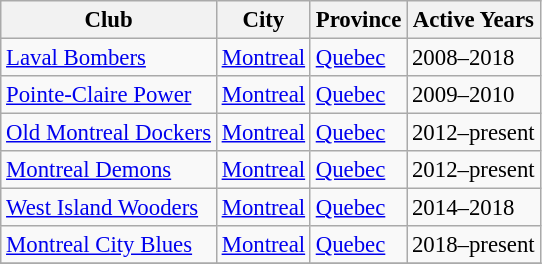<table class="wikitable" style="font-size: 95%;">
<tr>
<th>Club</th>
<th>City</th>
<th>Province</th>
<th>Active Years</th>
</tr>
<tr>
<td><a href='#'>Laval Bombers</a></td>
<td><a href='#'>Montreal</a></td>
<td><a href='#'>Quebec</a></td>
<td>2008–2018</td>
</tr>
<tr>
<td><a href='#'>Pointe-Claire Power</a></td>
<td><a href='#'>Montreal</a></td>
<td><a href='#'>Quebec</a></td>
<td>2009–2010</td>
</tr>
<tr>
<td><a href='#'>Old Montreal Dockers</a></td>
<td><a href='#'>Montreal</a></td>
<td><a href='#'>Quebec</a></td>
<td>2012–present</td>
</tr>
<tr>
<td><a href='#'>Montreal Demons</a></td>
<td><a href='#'>Montreal</a></td>
<td><a href='#'>Quebec</a></td>
<td>2012–present</td>
</tr>
<tr>
<td><a href='#'>West Island Wooders</a></td>
<td><a href='#'>Montreal</a></td>
<td><a href='#'>Quebec</a></td>
<td>2014–2018</td>
</tr>
<tr>
<td><a href='#'>Montreal City Blues</a></td>
<td><a href='#'>Montreal</a></td>
<td><a href='#'>Quebec</a></td>
<td>2018–present</td>
</tr>
<tr>
</tr>
</table>
